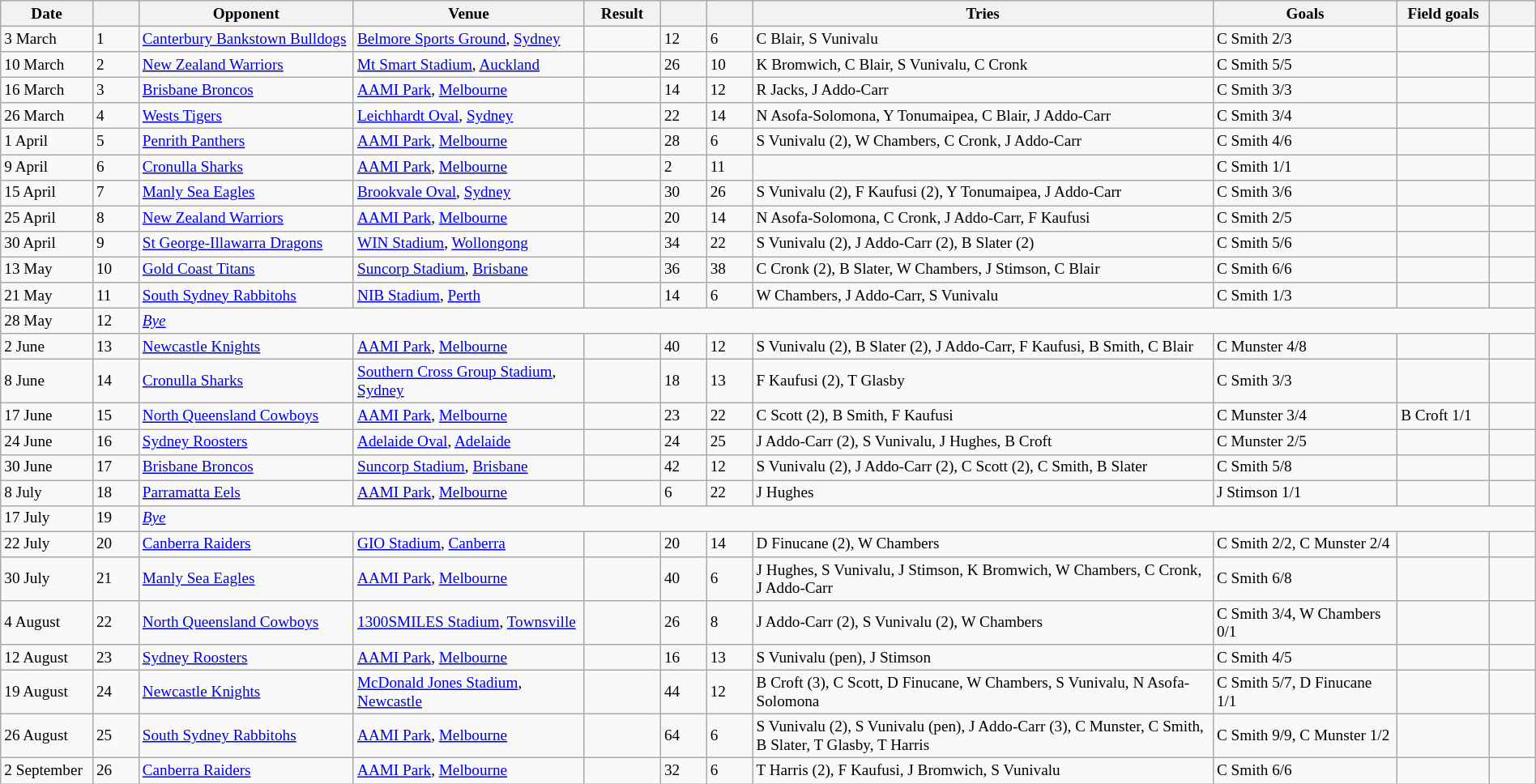<table class="wikitable"  style="font-size:80%; width:100%;">
<tr>
<th width="6%">Date</th>
<th width="3%"></th>
<th width="14%">Opponent</th>
<th width="15%">Venue</th>
<th width="5%">Result</th>
<th width="3%"></th>
<th width="3%"></th>
<th width="30%">Tries</th>
<th width="12%">Goals</th>
<th width="6%">Field goals</th>
<th width="3%"></th>
</tr>
<tr>
<td>3 March</td>
<td>1</td>
<td><a href='#'>Canterbury Bankstown Bulldogs</a></td>
<td><a href='#'>Belmore Sports Ground</a>, <a href='#'>Sydney</a></td>
<td></td>
<td>12</td>
<td>6</td>
<td>C Blair, S Vunivalu</td>
<td>C Smith 2/3</td>
<td></td>
<td></td>
</tr>
<tr>
<td>10 March</td>
<td>2</td>
<td><a href='#'>New Zealand Warriors</a></td>
<td><a href='#'>Mt Smart Stadium</a>, <a href='#'>Auckland</a></td>
<td></td>
<td>26</td>
<td>10</td>
<td>K Bromwich, C Blair, S Vunivalu, C Cronk</td>
<td>C Smith 5/5</td>
<td></td>
<td></td>
</tr>
<tr>
<td>16 March</td>
<td>3</td>
<td><a href='#'>Brisbane Broncos</a></td>
<td><a href='#'>AAMI Park</a>, <a href='#'>Melbourne</a></td>
<td></td>
<td>14</td>
<td>12</td>
<td>R Jacks, J Addo-Carr</td>
<td>C Smith 3/3</td>
<td></td>
<td></td>
</tr>
<tr>
<td>26 March</td>
<td>4</td>
<td><a href='#'>Wests Tigers</a></td>
<td><a href='#'>Leichhardt Oval</a>, <a href='#'>Sydney</a></td>
<td></td>
<td>22</td>
<td>14</td>
<td>N Asofa-Solomona, Y Tonumaipea, C Blair, J Addo-Carr</td>
<td>C Smith 3/4</td>
<td></td>
<td></td>
</tr>
<tr>
<td>1 April</td>
<td>5</td>
<td><a href='#'>Penrith Panthers</a></td>
<td><a href='#'>AAMI Park</a>, <a href='#'>Melbourne</a></td>
<td></td>
<td>28</td>
<td>6</td>
<td>S Vunivalu (2), W Chambers, C Cronk, J Addo-Carr</td>
<td>C Smith 4/6</td>
<td></td>
<td></td>
</tr>
<tr>
<td>9 April</td>
<td>6</td>
<td><a href='#'>Cronulla Sharks</a></td>
<td><a href='#'>AAMI Park</a>, <a href='#'>Melbourne</a></td>
<td></td>
<td>2</td>
<td>11</td>
<td></td>
<td>C Smith 1/1</td>
<td></td>
<td></td>
</tr>
<tr>
<td>15 April</td>
<td>7</td>
<td><a href='#'>Manly Sea Eagles</a></td>
<td><a href='#'>Brookvale Oval</a>, <a href='#'>Sydney</a></td>
<td></td>
<td>30</td>
<td>26</td>
<td>S Vunivalu (2), F Kaufusi (2), Y Tonumaipea, J Addo-Carr</td>
<td>C Smith 3/6</td>
<td></td>
<td></td>
</tr>
<tr>
<td>25 April</td>
<td>8</td>
<td><a href='#'>New Zealand Warriors</a></td>
<td><a href='#'>AAMI Park</a>, <a href='#'>Melbourne</a></td>
<td></td>
<td>20</td>
<td>14</td>
<td>N Asofa-Solomona, C Cronk, J Addo-Carr, F Kaufusi</td>
<td>C Smith 2/5</td>
<td></td>
<td></td>
</tr>
<tr>
<td>30 April</td>
<td>9</td>
<td><a href='#'>St George-Illawarra Dragons</a></td>
<td><a href='#'>WIN Stadium</a>, <a href='#'>Wollongong</a></td>
<td></td>
<td>34</td>
<td>22</td>
<td>S Vunivalu (2), J Addo-Carr (2), B Slater (2)</td>
<td>C Smith 5/6</td>
<td></td>
<td></td>
</tr>
<tr>
<td>13 May</td>
<td>10</td>
<td><a href='#'>Gold Coast Titans</a></td>
<td><a href='#'>Suncorp Stadium</a>, <a href='#'>Brisbane</a></td>
<td></td>
<td>36</td>
<td>38</td>
<td>C Cronk (2), B Slater, W Chambers, J Stimson, C Blair</td>
<td>C Smith 6/6</td>
<td></td>
<td></td>
</tr>
<tr>
<td>21 May</td>
<td>11</td>
<td><a href='#'>South Sydney Rabbitohs</a></td>
<td><a href='#'>NIB Stadium</a>, <a href='#'>Perth</a></td>
<td></td>
<td>14</td>
<td>6</td>
<td>W Chambers, J Addo-Carr, S Vunivalu</td>
<td>C Smith 1/3</td>
<td></td>
<td></td>
</tr>
<tr>
<td>28 May</td>
<td>12</td>
<td colspan=10><em><a href='#'>Bye</a></em></td>
</tr>
<tr>
<td>2 June</td>
<td>13</td>
<td><a href='#'>Newcastle Knights</a></td>
<td><a href='#'>AAMI Park</a>, <a href='#'>Melbourne</a></td>
<td></td>
<td>40</td>
<td>12</td>
<td>S Vunivalu (2), B Slater (2), J Addo-Carr, F Kaufusi, B Smith, C Blair</td>
<td>C Munster 4/8</td>
<td></td>
<td></td>
</tr>
<tr>
<td>8 June</td>
<td>14</td>
<td><a href='#'>Cronulla Sharks</a></td>
<td><a href='#'>Southern Cross Group Stadium</a>, <a href='#'>Sydney</a></td>
<td></td>
<td>18</td>
<td>13</td>
<td>F Kaufusi (2), T Glasby</td>
<td>C Smith 3/3</td>
<td></td>
<td></td>
</tr>
<tr>
<td>17 June</td>
<td>15</td>
<td><a href='#'>North Queensland Cowboys</a></td>
<td><a href='#'>AAMI Park</a>, <a href='#'>Melbourne</a></td>
<td><br></td>
<td>23</td>
<td>22</td>
<td>C Scott (2), B Smith, F Kaufusi</td>
<td>C Munster 3/4</td>
<td>B Croft 1/1</td>
<td></td>
</tr>
<tr>
<td>24 June</td>
<td>16</td>
<td><a href='#'>Sydney Roosters</a></td>
<td><a href='#'>Adelaide Oval</a>, <a href='#'>Adelaide</a></td>
<td><br></td>
<td>24</td>
<td>25</td>
<td>J Addo-Carr (2), S Vunivalu, J Hughes, B Croft</td>
<td>C Munster 2/5</td>
<td></td>
<td></td>
</tr>
<tr>
<td>30 June</td>
<td>17</td>
<td><a href='#'>Brisbane Broncos</a></td>
<td><a href='#'>Suncorp Stadium</a>, <a href='#'>Brisbane</a></td>
<td></td>
<td>42</td>
<td>12</td>
<td>S Vunivalu (2), J Addo-Carr (2), C Scott (2), C Smith, B Slater</td>
<td>C Smith 5/8</td>
<td></td>
<td></td>
</tr>
<tr>
<td>8 July</td>
<td>18</td>
<td><a href='#'>Parramatta Eels</a></td>
<td><a href='#'>AAMI Park</a>, <a href='#'>Melbourne</a></td>
<td></td>
<td>6</td>
<td>22</td>
<td>J Hughes</td>
<td>J Stimson 1/1</td>
<td></td>
<td></td>
</tr>
<tr>
<td>17 July</td>
<td>19</td>
<td colspan=10><em><a href='#'>Bye</a></em></td>
</tr>
<tr>
<td>22 July</td>
<td>20</td>
<td><a href='#'>Canberra Raiders</a></td>
<td><a href='#'>GIO Stadium</a>, <a href='#'>Canberra</a></td>
<td></td>
<td>20</td>
<td>14</td>
<td>D Finucane (2), W Chambers</td>
<td>C Smith 2/2, C Munster 2/4</td>
<td></td>
<td></td>
</tr>
<tr>
<td>30 July</td>
<td>21</td>
<td><a href='#'>Manly Sea Eagles</a></td>
<td><a href='#'>AAMI Park</a>, <a href='#'>Melbourne</a></td>
<td></td>
<td>40</td>
<td>6</td>
<td>J Hughes, S Vunivalu, J Stimson, K Bromwich, W Chambers, C Cronk, J Addo-Carr</td>
<td>C Smith 6/8</td>
<td></td>
<td></td>
</tr>
<tr>
<td>4 August</td>
<td>22</td>
<td><a href='#'>North Queensland Cowboys</a></td>
<td><a href='#'>1300SMILES Stadium</a>, <a href='#'>Townsville</a></td>
<td></td>
<td>26</td>
<td>8</td>
<td>J Addo-Carr (2), S Vunivalu (2), W Chambers</td>
<td>C Smith 3/4, W Chambers 0/1</td>
<td></td>
<td></td>
</tr>
<tr>
<td>12 August</td>
<td>23</td>
<td><a href='#'>Sydney Roosters</a></td>
<td><a href='#'>AAMI Park</a>, <a href='#'>Melbourne</a></td>
<td></td>
<td>16</td>
<td>13</td>
<td>S  Vunivalu (pen), J Stimson</td>
<td>C Smith 4/5</td>
<td></td>
<td></td>
</tr>
<tr>
<td>19 August</td>
<td>24</td>
<td><a href='#'>Newcastle Knights</a></td>
<td><a href='#'>McDonald Jones Stadium</a>, <a href='#'>Newcastle</a></td>
<td></td>
<td>44</td>
<td>12</td>
<td>B Croft (3), C Scott, D Finucane, W Chambers, S Vunivalu, N Asofa-Solomona</td>
<td>C Smith 5/7, D Finucane 1/1</td>
<td></td>
<td></td>
</tr>
<tr>
<td>26 August</td>
<td>25</td>
<td><a href='#'>South Sydney Rabbitohs</a></td>
<td><a href='#'>AAMI Park</a>, <a href='#'>Melbourne</a></td>
<td></td>
<td>64</td>
<td>6</td>
<td>S Vunivalu (2), S Vunivalu (pen), J Addo-Carr (3), C Munster, C Smith, B Slater, T Glasby, T Harris</td>
<td>C Smith 9/9, C Munster 1/2</td>
<td></td>
<td></td>
</tr>
<tr>
<td>2 September</td>
<td>26</td>
<td><a href='#'>Canberra Raiders</a></td>
<td><a href='#'>AAMI Park</a>, <a href='#'>Melbourne</a></td>
<td></td>
<td>32</td>
<td>6</td>
<td>T Harris (2), F Kaufusi, J Bromwich, S Vunivalu</td>
<td>C Smith 6/6</td>
<td></td>
<td></td>
</tr>
</table>
